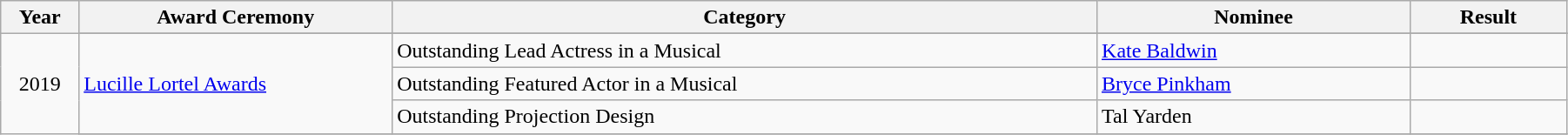<table class="wikitable" width="95%">
<tr>
<th width="5%">Year</th>
<th width="20%">Award Ceremony</th>
<th width="45%">Category</th>
<th width="20%">Nominee</th>
<th width="10%">Result</th>
</tr>
<tr>
<td rowspan="5" align="center">2019</td>
</tr>
<tr>
<td rowspan="3"><a href='#'>Lucille Lortel Awards</a></td>
<td>Outstanding Lead Actress in a Musical</td>
<td><a href='#'>Kate Baldwin</a></td>
<td></td>
</tr>
<tr>
<td>Outstanding Featured Actor in a Musical</td>
<td><a href='#'>Bryce Pinkham</a></td>
<td></td>
</tr>
<tr>
<td>Outstanding Projection Design</td>
<td>Tal Yarden</td>
<td></td>
</tr>
<tr>
</tr>
</table>
